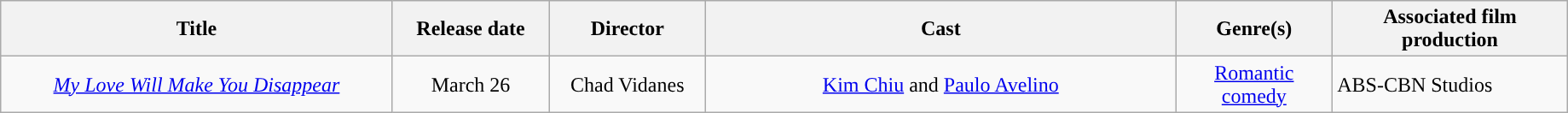<table class="wikitable" style="width:97%">
<tr>
<th style="width:25%;">Title</th>
<th style="width:10%;">Release date</th>
<th style="width:10%;">Director</th>
<th style="width:30%;">Cast</th>
<th style="width:10%;">Genre(s)</th>
<th style="width:15%;">Associated film production</th>
</tr>
<tr>
<td style="text-align: center;"><em><a href='#'>My Love Will Make You Disappear</a></em></td>
<td style="text-align: center;">March 26</td>
<td style="text-align: center;">Chad Vidanes</td>
<td style="text-align: center;"><a href='#'>Kim Chiu</a> and <a href='#'>Paulo Avelino</a></td>
<td style="text-align: center;"><a href='#'>Romantic comedy</a></td>
<td>ABS-CBN Studios</td>
</tr>
</table>
